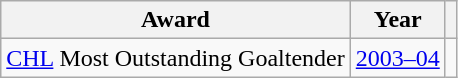<table class="wikitable">
<tr>
<th>Award</th>
<th>Year</th>
<th></th>
</tr>
<tr>
<td><a href='#'>CHL</a> Most Outstanding Goaltender</td>
<td><a href='#'>2003–04</a></td>
<td></td>
</tr>
</table>
